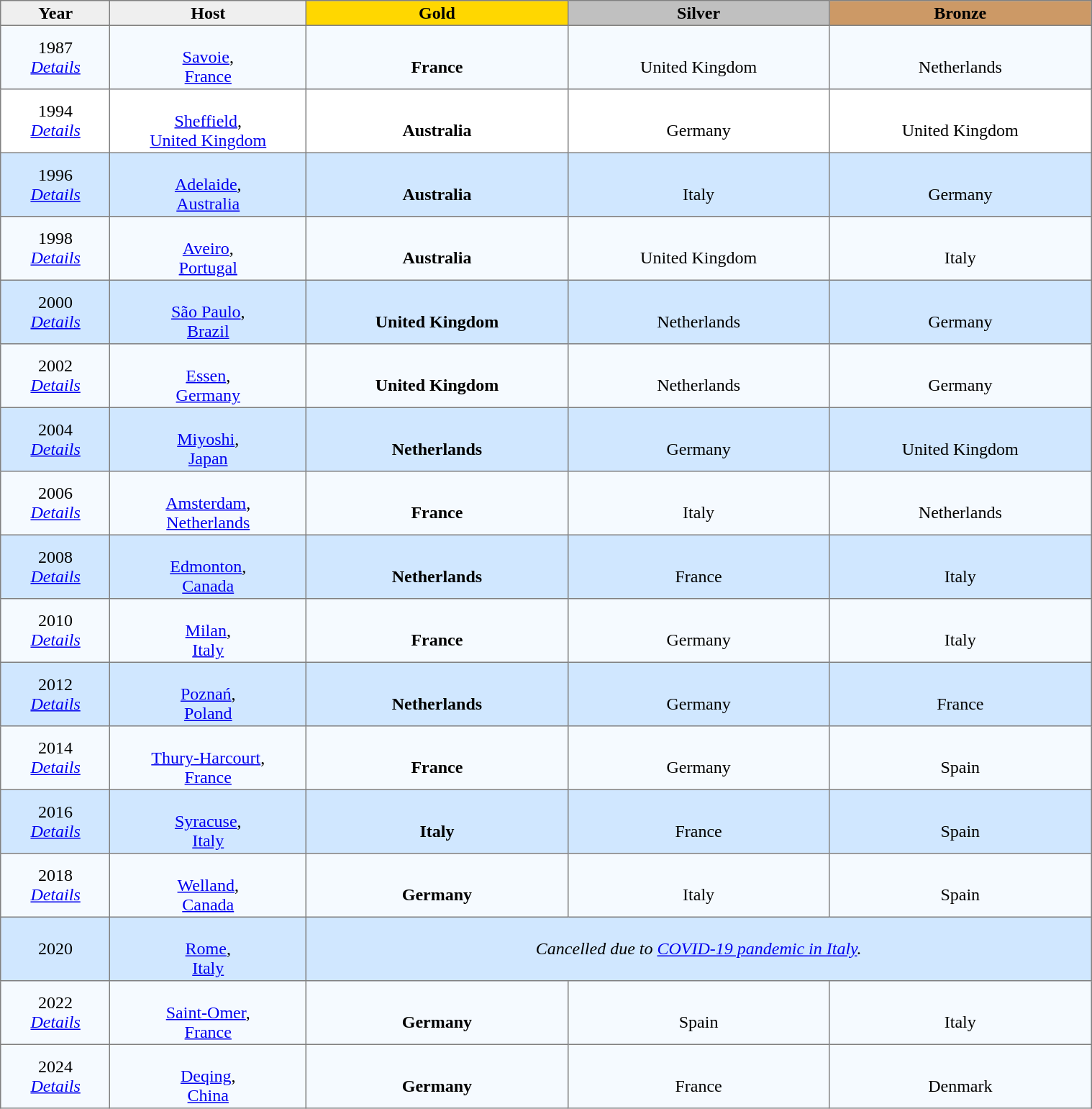<table class="toccolours" border="1" cellpadding="2" style="border-collapse: collapse; text-align: center; width: 80%; margin: 0 auto;">
<tr style="background: #efefef;">
<th width=10%>Year</th>
<th width=18%>Host</th>
<th style="width:24%; background:gold;">Gold</th>
<th style="width:24%; background:silver;">Silver</th>
<th style="width:24%; background:#c96;">Bronze</th>
</tr>
<tr style="background:#f5faff;">
<td>1987 <br> <em><a href='#'>Details</a></em></td>
<td><br><a href='#'>Savoie</a>,<br><a href='#'>France</a></td>
<td><br><strong>France</strong></td>
<td><br>United Kingdom</td>
<td><br>Netherlands</td>
</tr>
<tr>
<td>1994 <br> <em><a href='#'>Details</a></em></td>
<td><br><a href='#'>Sheffield</a>,<br><a href='#'>United Kingdom</a></td>
<td><br><strong>Australia</strong></td>
<td><br>Germany</td>
<td><br>United Kingdom</td>
</tr>
<tr style="background:#d0e7ff;">
<td>1996 <br> <em><a href='#'>Details</a></em></td>
<td><br><a href='#'>Adelaide</a>,<br><a href='#'>Australia</a></td>
<td><br><strong>Australia</strong></td>
<td><br>Italy</td>
<td><br>Germany</td>
</tr>
<tr style="background:#f5faff;">
<td>1998 <br> <em><a href='#'>Details</a></em></td>
<td><br><a href='#'>Aveiro</a>,<br><a href='#'>Portugal</a></td>
<td><br><strong>Australia</strong></td>
<td><br>United Kingdom</td>
<td><br>Italy</td>
</tr>
<tr style="background:#d0e7ff;">
<td>2000 <br> <em><a href='#'>Details</a></em></td>
<td><br><a href='#'>São Paulo</a>,<br><a href='#'>Brazil</a></td>
<td><br><strong>United Kingdom</strong></td>
<td><br>Netherlands</td>
<td><br>Germany</td>
</tr>
<tr style="background:#f5faff;">
<td>2002 <br> <em><a href='#'>Details</a></em></td>
<td><br><a href='#'>Essen</a>,<br><a href='#'>Germany</a></td>
<td><br><strong>United Kingdom</strong></td>
<td><br>Netherlands</td>
<td><br>Germany</td>
</tr>
<tr style="background:#d0e7ff;">
<td>2004 <br> <em><a href='#'>Details</a></em></td>
<td><br><a href='#'>Miyoshi</a>,<br><a href='#'>Japan</a></td>
<td><br><strong>Netherlands</strong></td>
<td><br>Germany</td>
<td><br>United Kingdom</td>
</tr>
<tr style="background:#f5faff;">
<td>2006 <br> <em><a href='#'>Details</a></em></td>
<td><br><a href='#'>Amsterdam</a>,<br><a href='#'>Netherlands</a></td>
<td><br><strong>France</strong></td>
<td><br>Italy</td>
<td><br>Netherlands</td>
</tr>
<tr style="background:#d0e7ff;">
<td>2008 <br> <em><a href='#'>Details</a></em></td>
<td><br><a href='#'>Edmonton</a>,<br><a href='#'>Canada</a></td>
<td><br><strong>Netherlands</strong></td>
<td><br>France</td>
<td><br>Italy</td>
</tr>
<tr style="background:#f5faff;">
<td>2010 <br> <em><a href='#'>Details</a></em></td>
<td><br><a href='#'>Milan</a>,<br><a href='#'>Italy</a></td>
<td><br><strong>France</strong></td>
<td><br>Germany</td>
<td><br>Italy</td>
</tr>
<tr style="background:#d0e7ff;">
<td>2012 <br> <em><a href='#'>Details</a></em></td>
<td><br><a href='#'>Poznań</a>,<br><a href='#'>Poland</a></td>
<td><br><strong>Netherlands</strong></td>
<td><br>Germany</td>
<td><br>France</td>
</tr>
<tr style="background:#f5faff;">
<td>2014  <br> <em><a href='#'>Details</a></em></td>
<td><br><a href='#'>Thury-Harcourt</a>,<br><a href='#'>France</a></td>
<td><br><strong>France</strong></td>
<td><br>Germany</td>
<td><br>Spain</td>
</tr>
<tr style="background:#d0e7ff;">
<td>2016 <br> <em><a href='#'>Details</a></em></td>
<td><br><a href='#'>Syracuse</a>,<br><a href='#'>Italy</a></td>
<td><br><strong>Italy</strong></td>
<td><br>France</td>
<td><br>Spain</td>
</tr>
<tr style="background:#f5faff;">
<td>2018 <br> <em><a href='#'>Details</a></em></td>
<td><br><a href='#'>Welland</a>,<br><a href='#'>Canada</a></td>
<td><br><strong>Germany</strong></td>
<td><br>Italy</td>
<td><br>Spain</td>
</tr>
<tr style="background:#d0e7ff;">
<td>2020 <br></td>
<td><br><a href='#'>Rome</a>,<br><a href='#'>Italy</a></td>
<td colspan=4 align="center"><em>Cancelled due to <a href='#'>COVID-19 pandemic in Italy</a>.</em></td>
</tr>
<tr style="background:#f5faff;">
<td>2022 <br> <em><a href='#'>Details</a></em></td>
<td><br><a href='#'>Saint-Omer</a>,<br><a href='#'>France</a></td>
<td><br><strong>Germany</strong></td>
<td><br>Spain</td>
<td><br>Italy</td>
</tr>
<tr style="background:#f5faff;">
<td>2024 <br> <em><a href='#'>Details</a></em></td>
<td><br><a href='#'>Deqing</a>,<br><a href='#'>China</a></td>
<td><br><strong>Germany</strong></td>
<td><br>France</td>
<td><br>Denmark</td>
</tr>
</table>
